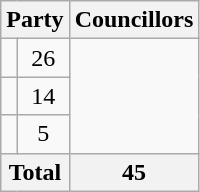<table class="wikitable">
<tr>
<th colspan=2>Party</th>
<th>Councillors</th>
</tr>
<tr>
<td></td>
<td align=center>26</td>
</tr>
<tr>
<td></td>
<td align=center>14</td>
</tr>
<tr>
<td></td>
<td align=center>5</td>
</tr>
<tr>
<th colspan=2>Total</th>
<th align=center>45</th>
</tr>
</table>
